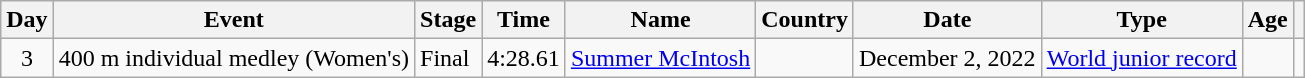<table class="wikitable">
<tr>
<th>Day</th>
<th>Event</th>
<th>Stage</th>
<th>Time</th>
<th>Name</th>
<th>Country</th>
<th>Date</th>
<th>Type</th>
<th>Age</th>
<th></th>
</tr>
<tr>
<td style="text-align:center;">3</td>
<td>400 m individual medley (Women's)</td>
<td>Final</td>
<td>4:28.61</td>
<td><a href='#'>Summer McIntosh</a></td>
<td></td>
<td>December 2, 2022</td>
<td><a href='#'>World junior record</a></td>
<td></td>
<td style="text-align:center;"></td>
</tr>
</table>
